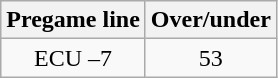<table class="wikitable">
<tr align="center">
<th style=>Pregame line</th>
<th style=>Over/under</th>
</tr>
<tr align="center">
<td>ECU –7</td>
<td>53</td>
</tr>
</table>
